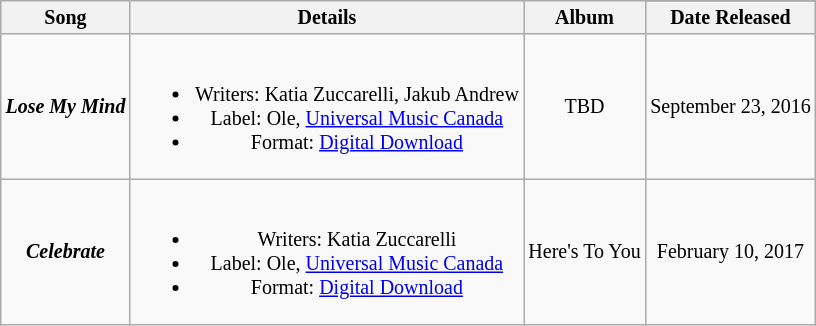<table class="wikitable" style="text-align:center;font-size:10pt">
<tr>
<th rowspan="2">Song</th>
<th rowspan="2">Details</th>
<th rowspan="2">Album</th>
</tr>
<tr style="font-size:10pt;">
<th>Date Released</th>
</tr>
<tr>
<td align="center"><strong><em>Lose My Mind</em></strong></td>
<td><br><ul><li>Writers: Katia Zuccarelli, Jakub Andrew</li><li>Label: Ole, <a href='#'>Universal Music Canada</a></li><li>Format:  <a href='#'>Digital Download</a></li></ul></td>
<td>TBD</td>
<td>September 23, 2016</td>
</tr>
<tr>
<td align="center"><strong><em>Celebrate</em></strong></td>
<td><br><ul><li>Writers: Katia Zuccarelli</li><li>Label: Ole, <a href='#'>Universal Music Canada</a></li><li>Format:  <a href='#'>Digital Download</a></li></ul></td>
<td>Here's To You</td>
<td>February 10, 2017</td>
</tr>
</table>
